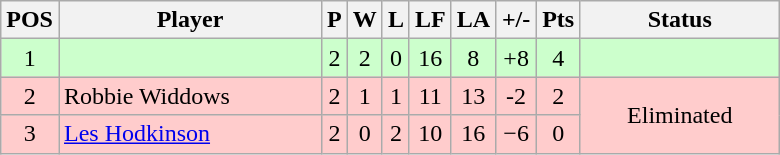<table class="wikitable" style="text-align:center; margin: 1em auto 1em auto, align:left">
<tr>
<th width=20>POS</th>
<th width=168>Player</th>
<th width=3>P</th>
<th width=3>W</th>
<th width=3>L</th>
<th width=20>LF</th>
<th width=20>LA</th>
<th width=20>+/-</th>
<th width=20>Pts</th>
<th width=126>Status</th>
</tr>
<tr style="background:#CCFFCC;">
<td>1</td>
<td style="text-align:left;"></td>
<td>2</td>
<td>2</td>
<td>0</td>
<td>16</td>
<td>8</td>
<td>+8</td>
<td>4</td>
<td rowspan=1></td>
</tr>
<tr style="background:#FFCCCC;">
<td>2</td>
<td style="text-align:left;"> Robbie Widdows</td>
<td>2</td>
<td>1</td>
<td>1</td>
<td>11</td>
<td>13</td>
<td>-2</td>
<td>2</td>
<td rowspan=2>Eliminated</td>
</tr>
<tr style="background:#FFCCCC;">
<td>3</td>
<td style="text-align:left;"> <a href='#'>Les Hodkinson</a></td>
<td>2</td>
<td>0</td>
<td>2</td>
<td>10</td>
<td>16</td>
<td>−6</td>
<td>0</td>
</tr>
</table>
